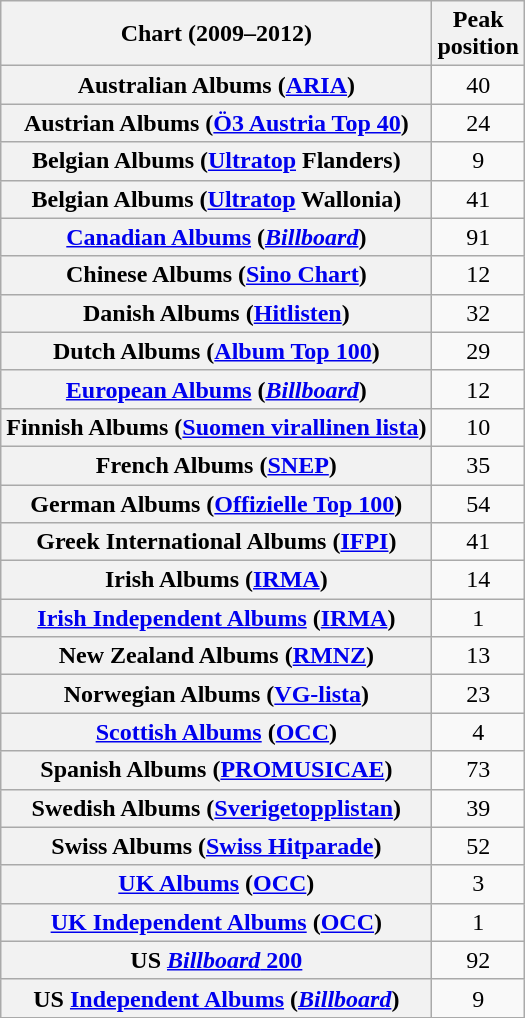<table class="wikitable sortable plainrowheaders" style="text-align:center">
<tr>
<th scope="col">Chart (2009–2012)</th>
<th scope="col">Peak<br>position</th>
</tr>
<tr>
<th scope="row">Australian Albums (<a href='#'>ARIA</a>)</th>
<td>40</td>
</tr>
<tr>
<th scope="row">Austrian Albums (<a href='#'>Ö3 Austria Top 40</a>)</th>
<td>24</td>
</tr>
<tr>
<th scope="row">Belgian Albums (<a href='#'>Ultratop</a> Flanders)</th>
<td>9</td>
</tr>
<tr>
<th scope="row">Belgian Albums (<a href='#'>Ultratop</a> Wallonia)</th>
<td>41</td>
</tr>
<tr>
<th scope="row"><a href='#'>Canadian Albums</a> (<em><a href='#'>Billboard</a></em>)</th>
<td>91</td>
</tr>
<tr>
<th scope="row">Chinese Albums (<a href='#'>Sino Chart</a>)</th>
<td>12</td>
</tr>
<tr>
<th scope="row">Danish Albums (<a href='#'>Hitlisten</a>)</th>
<td>32</td>
</tr>
<tr>
<th scope="row">Dutch Albums (<a href='#'>Album Top 100</a>)</th>
<td>29</td>
</tr>
<tr>
<th scope="row"><a href='#'>European Albums</a> (<em><a href='#'>Billboard</a></em>)</th>
<td>12</td>
</tr>
<tr>
<th scope="row">Finnish Albums (<a href='#'>Suomen virallinen lista</a>)</th>
<td>10</td>
</tr>
<tr>
<th scope="row">French Albums (<a href='#'>SNEP</a>)</th>
<td>35</td>
</tr>
<tr>
<th scope="row">German Albums (<a href='#'>Offizielle Top 100</a>)</th>
<td>54</td>
</tr>
<tr>
<th scope="row">Greek International Albums (<a href='#'>IFPI</a>)</th>
<td>41</td>
</tr>
<tr>
<th scope="row">Irish Albums (<a href='#'>IRMA</a>)</th>
<td>14</td>
</tr>
<tr>
<th scope="row"><a href='#'>Irish Independent Albums</a> (<a href='#'>IRMA</a>)</th>
<td>1</td>
</tr>
<tr>
<th scope="row">New Zealand Albums (<a href='#'>RMNZ</a>)</th>
<td>13</td>
</tr>
<tr>
<th scope="row">Norwegian Albums (<a href='#'>VG-lista</a>)</th>
<td>23</td>
</tr>
<tr>
<th scope="row"><a href='#'>Scottish Albums</a> (<a href='#'>OCC</a>)</th>
<td>4</td>
</tr>
<tr>
<th scope="row">Spanish Albums (<a href='#'>PROMUSICAE</a>)</th>
<td>73</td>
</tr>
<tr>
<th scope="row">Swedish Albums (<a href='#'>Sverigetopplistan</a>)</th>
<td>39</td>
</tr>
<tr>
<th scope="row">Swiss Albums (<a href='#'>Swiss Hitparade</a>)</th>
<td>52</td>
</tr>
<tr>
<th scope="row"><a href='#'>UK Albums</a> (<a href='#'>OCC</a>)</th>
<td>3</td>
</tr>
<tr>
<th scope="row"><a href='#'>UK Independent Albums</a> (<a href='#'>OCC</a>)</th>
<td>1</td>
</tr>
<tr>
<th scope="row">US <a href='#'><em>Billboard</em> 200</a></th>
<td>92</td>
</tr>
<tr>
<th scope="row">US <a href='#'>Independent Albums</a> (<em><a href='#'>Billboard</a></em>)</th>
<td>9</td>
</tr>
</table>
